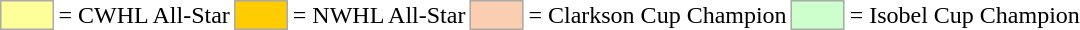<table>
<tr>
<td style="background-color:#FFFF99; border:1px solid #aaaaaa; width:2em;"></td>
<td>= CWHL All-Star</td>
<td style="background-color:#FFCC00; border:1px solid #aaaaaa; width:2em;"></td>
<td>= NWHL All-Star</td>
<td style="background-color:#FBCEB1; border:1px solid #aaaaaa; width:2em;"></td>
<td>= Clarkson Cup Champion</td>
<td style="background-color:#CCFFCC; border:1px solid #aaaaaa; width:2em;"></td>
<td>= Isobel Cup Champion</td>
</tr>
</table>
